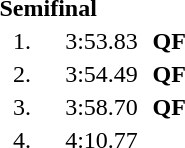<table style="text-align:center">
<tr>
<td colspan=4 align=left><strong>Semifinal</strong></td>
</tr>
<tr>
<td width=30>1.</td>
<td align=left></td>
<td width=60>3:53.83</td>
<td><strong>QF</strong></td>
</tr>
<tr>
<td>2.</td>
<td align=left></td>
<td>3:54.49</td>
<td><strong>QF</strong></td>
</tr>
<tr>
<td>3.</td>
<td align=left></td>
<td>3:58.70</td>
<td><strong>QF</strong></td>
</tr>
<tr>
<td>4.</td>
<td align=left></td>
<td>4:10.77</td>
<td></td>
</tr>
</table>
